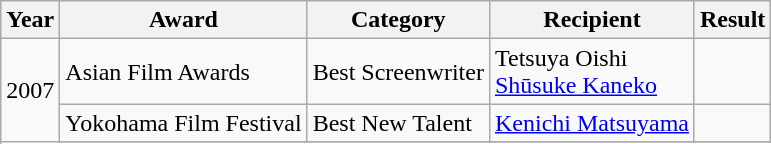<table class="wikitable plainrowheaders sortable">
<tr>
<th scope="col">Year</th>
<th scope="col">Award</th>
<th scope="col">Category</th>
<th scope="col">Recipient</th>
<th scope="col">Result</th>
</tr>
<tr>
<td rowspan="5">2007</td>
<td>Asian Film Awards</td>
<td>Best Screenwriter</td>
<td>Tetsuya Oishi<br><a href='#'>Shūsuke Kaneko</a></td>
<td></td>
</tr>
<tr>
<td>Yokohama Film Festival</td>
<td>Best New Talent</td>
<td><a href='#'>Kenichi Matsuyama</a></td>
<td></td>
</tr>
<tr>
</tr>
</table>
